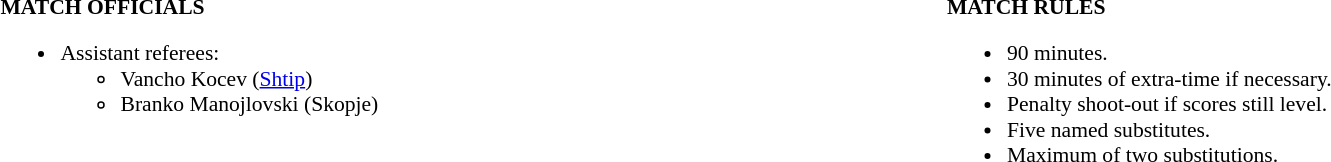<table width=100% style="font-size: 90%">
<tr>
<td width=50% valign=top><br><strong>MATCH OFFICIALS</strong><ul><li>Assistant referees:<ul><li>Vancho Kocev (<a href='#'>Shtip</a>)</li><li>Branko Manojlovski (Skopje)</li></ul></li></ul></td>
<td width=50% valign=top><br><strong>MATCH RULES</strong><ul><li>90 minutes.</li><li>30 minutes of extra-time if necessary.</li><li>Penalty shoot-out if scores still level.</li><li>Five named substitutes.</li><li>Maximum of two substitutions.</li></ul></td>
</tr>
</table>
